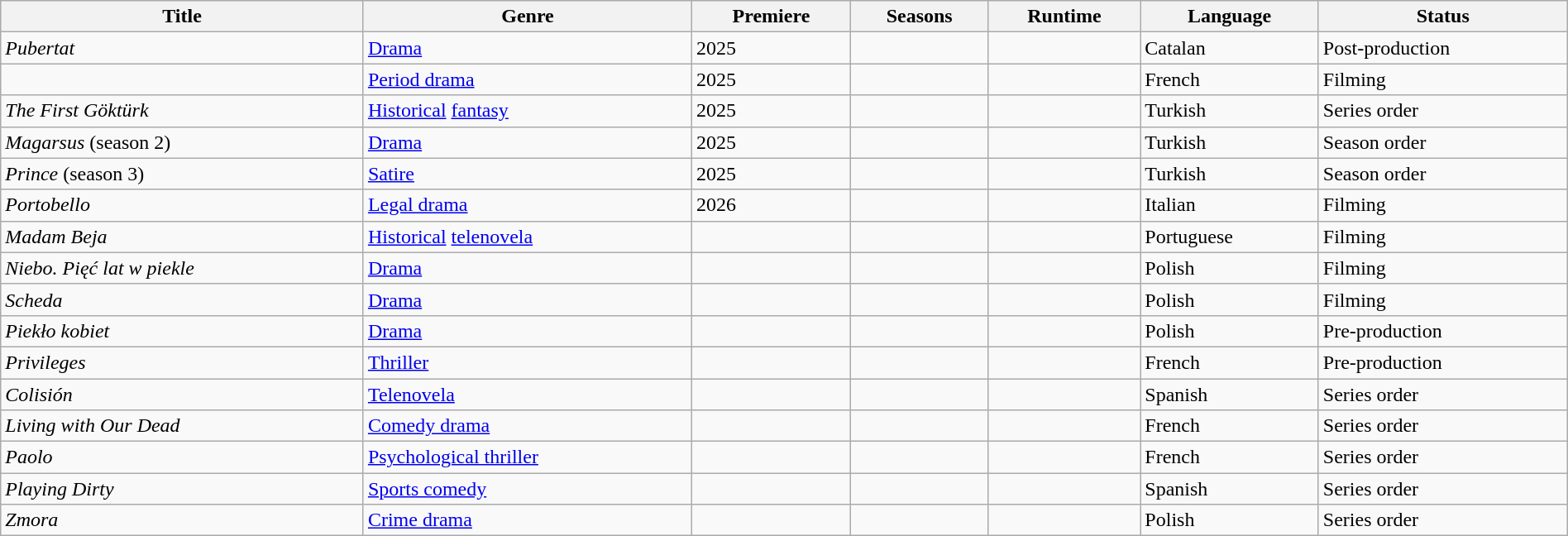<table class="wikitable sortable" style="width:100%;">
<tr>
<th>Title</th>
<th>Genre</th>
<th>Premiere</th>
<th>Seasons</th>
<th>Runtime</th>
<th>Language</th>
<th>Status</th>
</tr>
<tr>
<td><em>Pubertat</em></td>
<td><a href='#'>Drama</a></td>
<td>2025</td>
<td></td>
<td></td>
<td>Catalan</td>
<td>Post-production</td>
</tr>
<tr>
<td><em></em></td>
<td><a href='#'>Period drama</a></td>
<td>2025</td>
<td></td>
<td></td>
<td>French</td>
<td>Filming</td>
</tr>
<tr>
<td><em>The First Göktürk</em></td>
<td><a href='#'>Historical</a> <a href='#'>fantasy</a></td>
<td>2025</td>
<td></td>
<td></td>
<td>Turkish</td>
<td>Series order</td>
</tr>
<tr>
<td><em>Magarsus</em> (season 2)</td>
<td><a href='#'>Drama</a></td>
<td>2025</td>
<td></td>
<td></td>
<td>Turkish</td>
<td>Season order</td>
</tr>
<tr>
<td><em>Prince</em> (season 3)</td>
<td><a href='#'>Satire</a></td>
<td>2025</td>
<td></td>
<td></td>
<td>Turkish</td>
<td>Season order</td>
</tr>
<tr>
<td><em>Portobello</em></td>
<td><a href='#'>Legal drama</a></td>
<td>2026</td>
<td></td>
<td></td>
<td>Italian</td>
<td>Filming</td>
</tr>
<tr>
<td><em>Madam Beja</em></td>
<td><a href='#'>Historical</a> <a href='#'>telenovela</a></td>
<td></td>
<td></td>
<td></td>
<td>Portuguese</td>
<td>Filming</td>
</tr>
<tr>
<td><em>Niebo. Pięć lat w piekle</em></td>
<td><a href='#'>Drama</a></td>
<td></td>
<td></td>
<td></td>
<td>Polish</td>
<td>Filming</td>
</tr>
<tr>
<td><em>Scheda</em></td>
<td><a href='#'>Drama</a></td>
<td></td>
<td></td>
<td></td>
<td>Polish</td>
<td>Filming</td>
</tr>
<tr>
<td><em>Piekło kobiet</em></td>
<td><a href='#'>Drama</a></td>
<td></td>
<td></td>
<td></td>
<td>Polish</td>
<td>Pre-production</td>
</tr>
<tr>
<td><em>Privileges</em></td>
<td><a href='#'>Thriller</a></td>
<td></td>
<td></td>
<td></td>
<td>French</td>
<td>Pre-production</td>
</tr>
<tr>
<td><em>Colisión</em></td>
<td><a href='#'>Telenovela</a></td>
<td></td>
<td></td>
<td></td>
<td>Spanish</td>
<td>Series order</td>
</tr>
<tr>
<td><em>Living with Our Dead</em></td>
<td><a href='#'>Comedy drama</a></td>
<td></td>
<td></td>
<td></td>
<td>French</td>
<td>Series order</td>
</tr>
<tr>
<td><em>Paolo</em></td>
<td><a href='#'>Psychological thriller</a></td>
<td></td>
<td></td>
<td></td>
<td>French</td>
<td>Series order</td>
</tr>
<tr>
<td><em>Playing Dirty</em></td>
<td><a href='#'>Sports comedy</a></td>
<td></td>
<td></td>
<td></td>
<td>Spanish</td>
<td>Series order</td>
</tr>
<tr>
<td><em>Zmora</em></td>
<td><a href='#'>Crime drama</a></td>
<td></td>
<td></td>
<td></td>
<td>Polish</td>
<td>Series order</td>
</tr>
</table>
